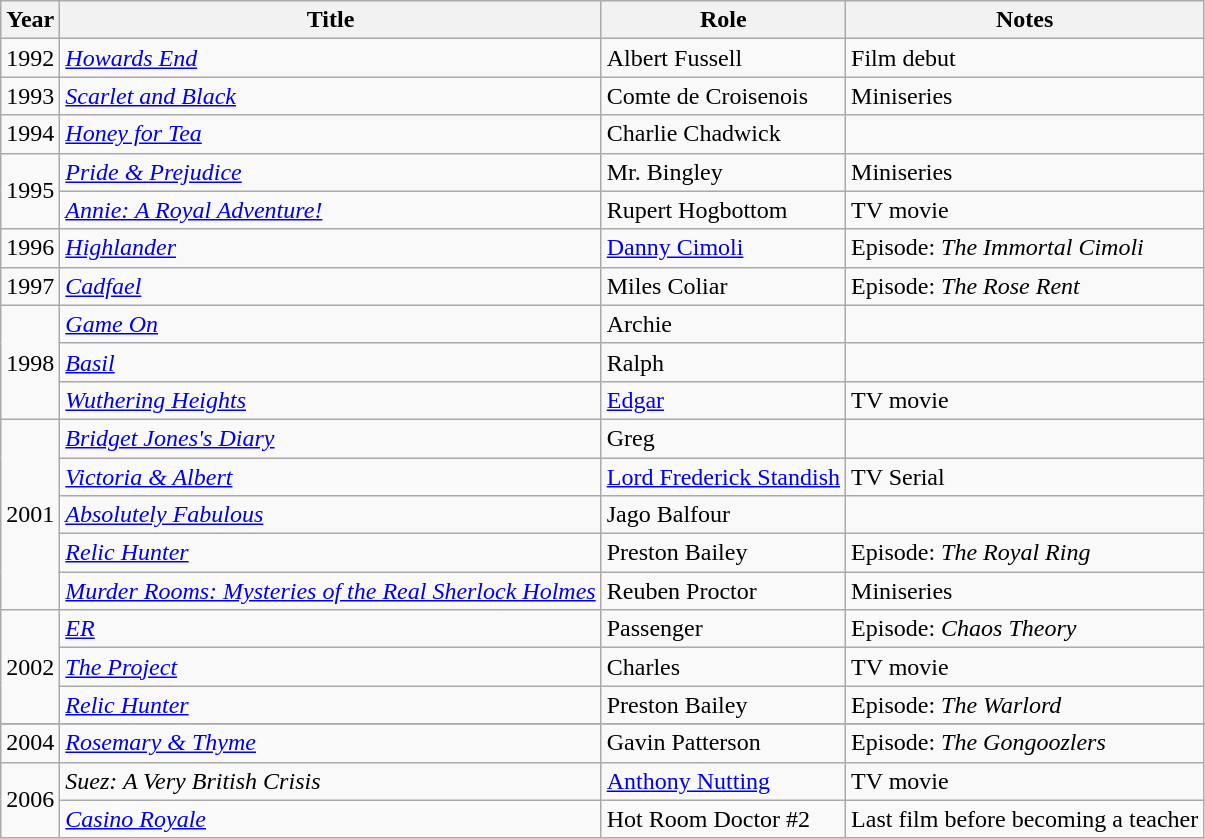<table class="wikitable">
<tr>
<th>Year</th>
<th>Title</th>
<th>Role</th>
<th>Notes</th>
</tr>
<tr>
<td>1992</td>
<td><em><a href='#'>Howards End</a></em></td>
<td>Albert Fussell</td>
<td>Film debut</td>
</tr>
<tr>
<td>1993</td>
<td><em><a href='#'>Scarlet and Black</a></em></td>
<td>Comte de Croisenois</td>
<td>Miniseries</td>
</tr>
<tr>
<td>1994</td>
<td><em><a href='#'>Honey for Tea</a></em></td>
<td>Charlie Chadwick</td>
<td></td>
</tr>
<tr>
<td rowspan=2>1995</td>
<td><em><a href='#'>Pride & Prejudice</a></em></td>
<td>Mr. Bingley</td>
<td>Miniseries</td>
</tr>
<tr>
<td><em><a href='#'>Annie: A Royal Adventure!</a></em></td>
<td>Rupert Hogbottom</td>
<td>TV movie</td>
</tr>
<tr>
<td>1996</td>
<td><em><a href='#'>Highlander</a></em></td>
<td><a href='#'>Danny Cimoli</a></td>
<td>Episode: <em>The Immortal Cimoli</em></td>
</tr>
<tr>
<td>1997</td>
<td><em><a href='#'>Cadfael</a></em></td>
<td>Miles Coliar</td>
<td>Episode: <em>The Rose Rent</em></td>
</tr>
<tr>
<td rowspan=3>1998</td>
<td><em><a href='#'>Game On</a></em></td>
<td>Archie</td>
<td></td>
</tr>
<tr>
<td><em><a href='#'>Basil</a></em></td>
<td>Ralph</td>
<td></td>
</tr>
<tr>
<td><em><a href='#'>Wuthering Heights</a></em></td>
<td><a href='#'>Edgar</a></td>
<td>TV movie</td>
</tr>
<tr>
<td rowspan=5>2001</td>
<td><em><a href='#'>Bridget Jones's Diary</a></em></td>
<td>Greg</td>
<td></td>
</tr>
<tr>
<td><em><a href='#'>Victoria & Albert</a></em></td>
<td><a href='#'>Lord Frederick Standish</a></td>
<td>TV Serial</td>
</tr>
<tr>
<td><em><a href='#'>Absolutely Fabulous</a></em></td>
<td>Jago Balfour</td>
<td></td>
</tr>
<tr>
<td><em><a href='#'>Relic Hunter</a></em></td>
<td>Preston Bailey</td>
<td>Episode: <em>The Royal Ring</em></td>
</tr>
<tr>
<td><em><a href='#'>Murder Rooms: Mysteries of the Real Sherlock Holmes</a></em></td>
<td>Reuben Proctor</td>
<td>Miniseries</td>
</tr>
<tr>
<td rowspan="3">2002</td>
<td><em><a href='#'>ER</a></em></td>
<td>Passenger</td>
<td>Episode: <em>Chaos Theory</em></td>
</tr>
<tr>
<td><em><a href='#'>The Project</a></em></td>
<td>Charles</td>
<td>TV movie</td>
</tr>
<tr>
<td><em><a href='#'>Relic Hunter</a></em></td>
<td>Preston Bailey</td>
<td>Episode: <em>The Warlord</em></td>
</tr>
<tr>
</tr>
<tr>
<td>2004</td>
<td><em><a href='#'>Rosemary & Thyme</a></em></td>
<td>Gavin Patterson</td>
<td>Episode: <em>The Gongoozlers</em></td>
</tr>
<tr>
<td rowspan=2>2006</td>
<td><em>Suez: A Very British Crisis</em></td>
<td><a href='#'>Anthony Nutting</a></td>
<td>TV movie</td>
</tr>
<tr>
<td><em><a href='#'>Casino Royale</a></em></td>
<td>Hot Room Doctor #2</td>
<td>Last film before becoming a teacher</td>
</tr>
</table>
